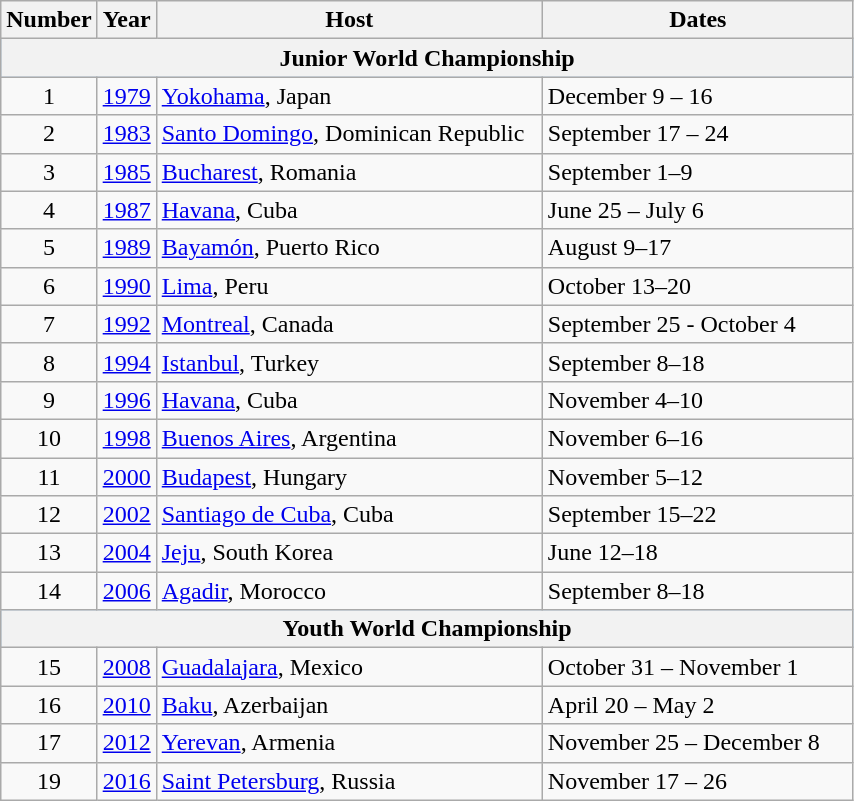<table class="wikitable">
<tr>
<th width=20>Number</th>
<th width=20>Year</th>
<th width=250>Host</th>
<th width=200>Dates</th>
</tr>
<tr style="background:#9acdff;">
<th colspan=5>Junior World Championship</th>
</tr>
<tr>
<td align=center>1</td>
<td><a href='#'>1979</a></td>
<td> <a href='#'>Yokohama</a>, Japan</td>
<td>December 9 – 16</td>
</tr>
<tr>
<td align=center>2</td>
<td><a href='#'>1983</a></td>
<td> <a href='#'>Santo Domingo</a>, Dominican Republic</td>
<td>September 17 – 24</td>
</tr>
<tr>
<td align=center>3</td>
<td><a href='#'>1985</a></td>
<td> <a href='#'>Bucharest</a>, Romania</td>
<td>September 1–9</td>
</tr>
<tr>
<td align=center>4</td>
<td><a href='#'>1987</a></td>
<td> <a href='#'>Havana</a>, Cuba</td>
<td>June 25 – July 6</td>
</tr>
<tr>
<td align=center>5</td>
<td><a href='#'>1989</a></td>
<td> <a href='#'>Bayamón</a>, Puerto Rico</td>
<td>August 9–17</td>
</tr>
<tr>
<td align=center>6</td>
<td><a href='#'>1990</a></td>
<td> <a href='#'>Lima</a>, Peru</td>
<td>October 13–20</td>
</tr>
<tr>
<td align=center>7</td>
<td><a href='#'>1992</a></td>
<td> <a href='#'>Montreal</a>, Canada</td>
<td>September 25 - October 4</td>
</tr>
<tr>
<td align=center>8</td>
<td><a href='#'>1994</a></td>
<td> <a href='#'>Istanbul</a>, Turkey</td>
<td>September 8–18</td>
</tr>
<tr>
<td align=center>9</td>
<td><a href='#'>1996</a></td>
<td> <a href='#'>Havana</a>, Cuba</td>
<td>November 4–10</td>
</tr>
<tr>
<td align=center>10</td>
<td><a href='#'>1998</a></td>
<td> <a href='#'>Buenos Aires</a>, Argentina</td>
<td>November 6–16</td>
</tr>
<tr>
<td align=center>11</td>
<td><a href='#'>2000</a></td>
<td> <a href='#'>Budapest</a>, Hungary</td>
<td>November 5–12</td>
</tr>
<tr>
<td align=center>12</td>
<td><a href='#'>2002</a></td>
<td> <a href='#'>Santiago de Cuba</a>, Cuba</td>
<td>September 15–22</td>
</tr>
<tr>
<td align=center>13</td>
<td><a href='#'>2004</a></td>
<td> <a href='#'>Jeju</a>, South Korea</td>
<td>June 12–18</td>
</tr>
<tr>
<td align=center>14</td>
<td><a href='#'>2006</a></td>
<td> <a href='#'>Agadir</a>, Morocco</td>
<td>September 8–18</td>
</tr>
<tr style="background:#9acdff;">
<th colspan=5>Youth World Championship</th>
</tr>
<tr>
<td align=center>15</td>
<td><a href='#'>2008</a></td>
<td> <a href='#'>Guadalajara</a>, Mexico</td>
<td>October 31 – November 1</td>
</tr>
<tr>
<td align=center>16</td>
<td><a href='#'>2010</a></td>
<td> <a href='#'>Baku</a>, Azerbaijan</td>
<td>April 20 – May 2</td>
</tr>
<tr>
<td align=center>17</td>
<td><a href='#'>2012</a></td>
<td> <a href='#'>Yerevan</a>, Armenia</td>
<td>November 25 – December 8</td>
</tr>
<tr>
<td align=center>19</td>
<td><a href='#'>2016</a></td>
<td> <a href='#'>Saint Petersburg</a>, Russia</td>
<td>November 17 – 26</td>
</tr>
</table>
